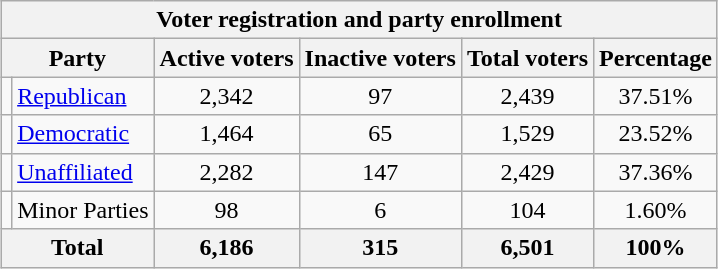<table class=wikitable style="margin-left: auto; margin-right: auto; border: none;">
<tr>
<th colspan = 6>Voter registration and party enrollment</th>
</tr>
<tr>
<th colspan = 2>Party</th>
<th>Active voters</th>
<th>Inactive voters</th>
<th>Total voters</th>
<th>Percentage</th>
</tr>
<tr>
<td></td>
<td><a href='#'>Republican</a></td>
<td align = center>2,342</td>
<td align = center>97</td>
<td align = center>2,439</td>
<td align = center>37.51%</td>
</tr>
<tr>
<td></td>
<td><a href='#'>Democratic</a></td>
<td align = center>1,464</td>
<td align = center>65</td>
<td align = center>1,529</td>
<td align = center>23.52%</td>
</tr>
<tr>
<td></td>
<td><a href='#'>Unaffiliated</a></td>
<td align = center>2,282</td>
<td align = center>147</td>
<td align = center>2,429</td>
<td align = center>37.36%</td>
</tr>
<tr>
<td></td>
<td>Minor Parties</td>
<td align = center>98</td>
<td align = center>6</td>
<td align = center>104</td>
<td align = center>1.60%</td>
</tr>
<tr>
<th colspan = 2>Total</th>
<th align = center>6,186</th>
<th align = center>315</th>
<th align = center>6,501</th>
<th align = center>100%</th>
</tr>
</table>
